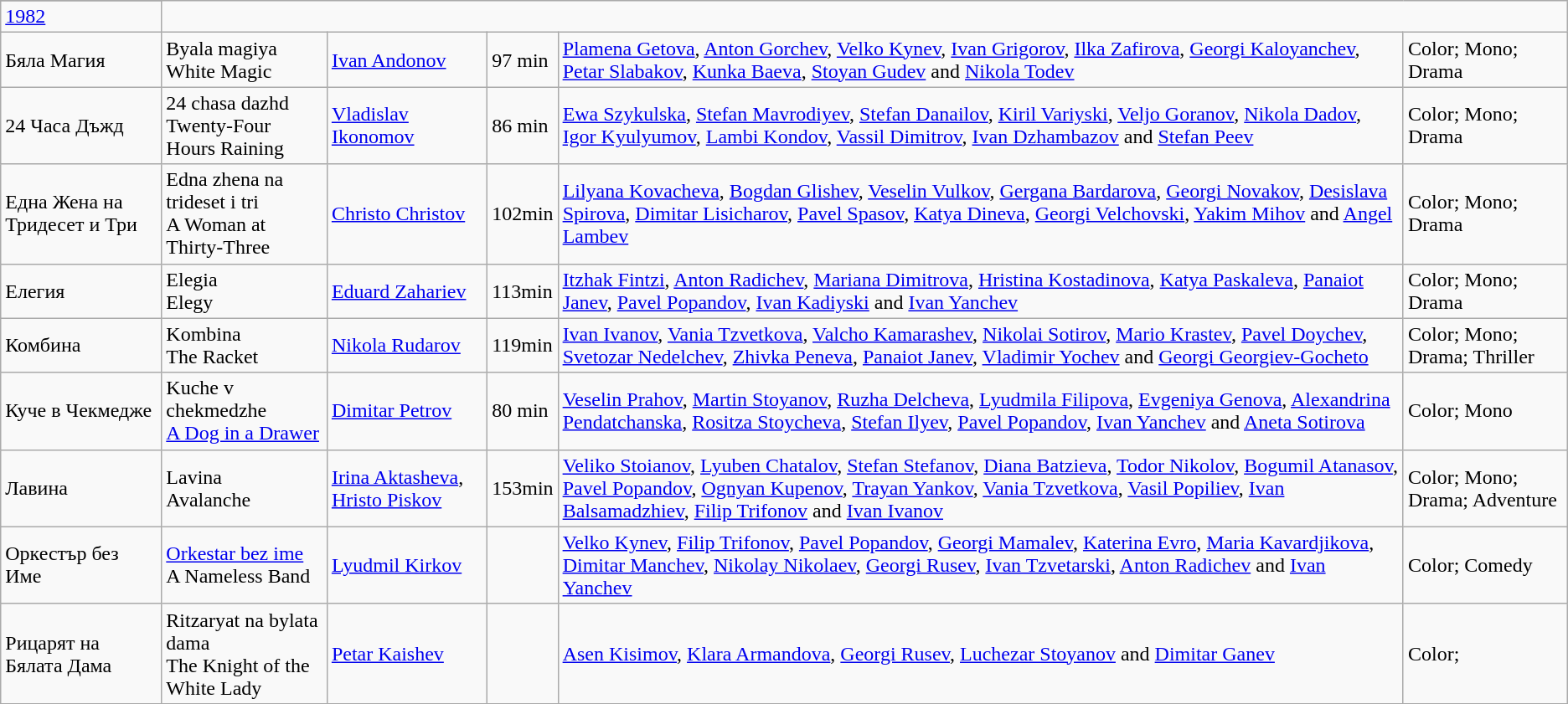<table class="wikitable">
<tr>
</tr>
<tr>
<td><a href='#'>1982</a></td>
</tr>
<tr>
<td>Бяла Магия</td>
<td>Byala magiya<br>White Magic</td>
<td><a href='#'>Ivan Andonov</a></td>
<td>97 min</td>
<td><a href='#'>Plamena Getova</a>, <a href='#'>Anton Gorchev</a>, <a href='#'>Velko Kynev</a>, <a href='#'>Ivan Grigorov</a>, <a href='#'>Ilka Zafirova</a>, <a href='#'>Georgi Kaloyanchev</a>, <a href='#'>Petar Slabakov</a>, <a href='#'>Kunka Baeva</a>, <a href='#'>Stoyan Gudev</a> and <a href='#'>Nikola Todev</a></td>
<td>Color; Mono; Drama</td>
</tr>
<tr>
<td>24 Часа Дъжд</td>
<td>24 chasa dazhd<br>Twenty-Four Hours Raining</td>
<td><a href='#'>Vladislav Ikonomov</a></td>
<td>86 min</td>
<td><a href='#'>Ewa Szykulska</a>, <a href='#'>Stefan Mavrodiyev</a>, <a href='#'>Stefan Danailov</a>, <a href='#'>Kiril Variyski</a>, <a href='#'>Veljo Goranov</a>, <a href='#'>Nikola Dadov</a>, <a href='#'>Igor Kyulyumov</a>, <a href='#'>Lambi Kondov</a>, <a href='#'>Vassil Dimitrov</a>, <a href='#'>Ivan Dzhambazov</a> and <a href='#'>Stefan Peev</a></td>
<td>Color; Mono; Drama</td>
</tr>
<tr>
<td>Една Жена на Тридесет и Три</td>
<td>Edna zhena na trideset i tri<br>A Woman at Thirty-Three</td>
<td><a href='#'>Christo Christov</a></td>
<td>102min</td>
<td><a href='#'>Lilyana Kovacheva</a>, <a href='#'>Bogdan Glishev</a>, <a href='#'>Veselin Vulkov</a>, <a href='#'>Gergana Bardarova</a>, <a href='#'>Georgi Novakov</a>, <a href='#'>Desislava Spirova</a>, <a href='#'>Dimitar Lisicharov</a>, <a href='#'>Pavel Spasov</a>, <a href='#'>Katya Dineva</a>, <a href='#'>Georgi Velchovski</a>, <a href='#'>Yakim Mihov</a> and <a href='#'>Angel Lambev</a></td>
<td>Color; Mono; Drama</td>
</tr>
<tr>
<td>Елегия</td>
<td>Elegia<br>Elegy</td>
<td><a href='#'>Eduard Zahariev</a></td>
<td>113min</td>
<td><a href='#'>Itzhak Fintzi</a>, <a href='#'>Anton Radichev</a>, <a href='#'>Mariana Dimitrova</a>, <a href='#'>Hristina Kostadinova</a>, <a href='#'>Katya Paskaleva</a>, <a href='#'>Panaiot Janev</a>, <a href='#'>Pavel Popandov</a>, <a href='#'>Ivan Kadiyski</a> and <a href='#'>Ivan Yanchev</a></td>
<td>Color; Mono; Drama</td>
</tr>
<tr>
<td>Комбина</td>
<td>Kombina<br>The Racket</td>
<td><a href='#'>Nikola Rudarov</a></td>
<td>119min</td>
<td><a href='#'>Ivan Ivanov</a>, <a href='#'>Vania Tzvetkova</a>, <a href='#'>Valcho Kamarashev</a>, <a href='#'>Nikolai Sotirov</a>, <a href='#'>Mario Krastev</a>, <a href='#'>Pavel Doychev</a>, <a href='#'>Svetozar Nedelchev</a>, <a href='#'>Zhivka Peneva</a>, <a href='#'>Panaiot Janev</a>, <a href='#'>Vladimir Yochev</a> and <a href='#'>Georgi Georgiev-Gocheto</a></td>
<td>Color; Mono; Drama; Thriller</td>
</tr>
<tr>
<td>Куче в Чекмедже</td>
<td>Kuche v chekmedzhe<br><a href='#'>A Dog in a Drawer</a></td>
<td><a href='#'>Dimitar Petrov</a></td>
<td>80 min</td>
<td><a href='#'>Veselin Prahov</a>, <a href='#'>Martin Stoyanov</a>, <a href='#'>Ruzha Delcheva</a>, <a href='#'>Lyudmila Filipova</a>, <a href='#'>Evgeniya Genova</a>, <a href='#'>Alexandrina Pendatchanska</a>, <a href='#'>Rositza Stoycheva</a>, <a href='#'>Stefan Ilyev</a>, <a href='#'>Pavel Popandov</a>, <a href='#'>Ivan Yanchev</a> and <a href='#'>Aneta Sotirova</a></td>
<td>Color; Mono</td>
</tr>
<tr>
<td>Лавина</td>
<td>Lavina<br>Avalanche</td>
<td><a href='#'>Irina Aktasheva</a>, <a href='#'>Hristo Piskov</a></td>
<td>153min</td>
<td><a href='#'>Veliko Stoianov</a>, <a href='#'>Lyuben Chatalov</a>, <a href='#'>Stefan Stefanov</a>, <a href='#'>Diana Batzieva</a>, <a href='#'>Todor Nikolov</a>, <a href='#'>Bogumil Atanasov</a>, <a href='#'>Pavel Popandov</a>, <a href='#'>Ognyan Kupenov</a>, <a href='#'>Trayan Yankov</a>, <a href='#'>Vania Tzvetkova</a>, <a href='#'>Vasil Popiliev</a>, <a href='#'>Ivan Balsamadzhiev</a>, <a href='#'>Filip Trifonov</a> and <a href='#'>Ivan Ivanov</a></td>
<td>Color; Mono; Drama; Adventure</td>
</tr>
<tr>
<td>Оркестър без Име</td>
<td><a href='#'>Orkestar bez ime</a><br>A Nameless Band</td>
<td><a href='#'>Lyudmil Kirkov</a></td>
<td></td>
<td><a href='#'>Velko Kynev</a>, <a href='#'>Filip Trifonov</a>, <a href='#'>Pavel Popandov</a>, <a href='#'>Georgi Mamalev</a>, <a href='#'>Katerina Evro</a>, <a href='#'>Maria Kavardjikova</a>, <a href='#'>Dimitar Manchev</a>, <a href='#'>Nikolay Nikolaev</a>, <a href='#'>Georgi Rusev</a>, <a href='#'>Ivan Tzvetarski</a>, <a href='#'>Anton Radichev</a> and <a href='#'>Ivan Yanchev</a></td>
<td>Color; Comedy</td>
</tr>
<tr>
<td>Рицарят на Бялата Дама</td>
<td>Ritzaryat na bylata dama<br>The Knight of the White Lady</td>
<td><a href='#'>Petar Kaishev</a></td>
<td></td>
<td><a href='#'>Asen Kisimov</a>, <a href='#'>Klara Armandova</a>, <a href='#'>Georgi Rusev</a>, <a href='#'>Luchezar Stoyanov</a> and <a href='#'>Dimitar Ganev</a></td>
<td>Color;</td>
</tr>
<tr>
</tr>
</table>
